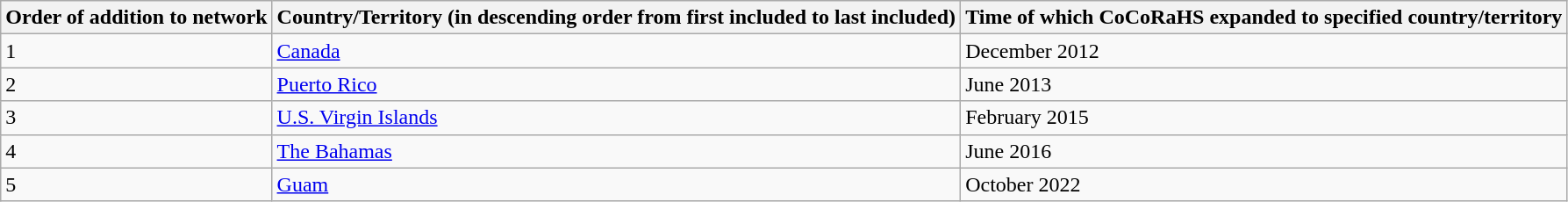<table class="wikitable">
<tr>
<th>Order of addition to network</th>
<th>Country/Territory (in descending order from first included to last included)</th>
<th>Time of which CoCoRaHS expanded to specified country/territory</th>
</tr>
<tr>
<td>1</td>
<td><a href='#'>Canada</a></td>
<td>December 2012</td>
</tr>
<tr>
<td>2</td>
<td><a href='#'>Puerto Rico</a></td>
<td>June 2013</td>
</tr>
<tr>
<td>3</td>
<td><a href='#'>U.S. Virgin Islands</a></td>
<td>February 2015</td>
</tr>
<tr>
<td>4</td>
<td><a href='#'>The Bahamas</a></td>
<td>June 2016</td>
</tr>
<tr>
<td>5</td>
<td><a href='#'>Guam</a></td>
<td>October 2022</td>
</tr>
</table>
